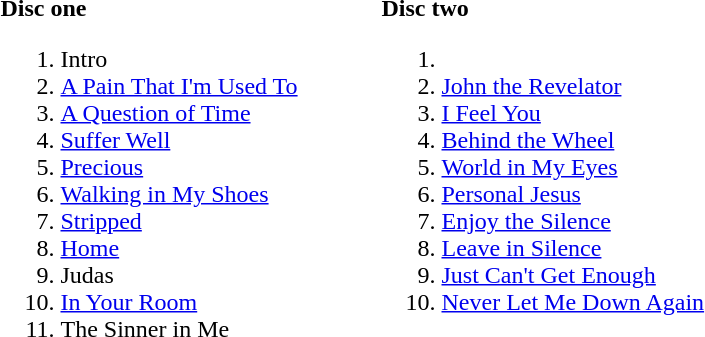<table ->
<tr>
<td width=250 valign=top><br><strong>Disc one</strong><ol><li>Intro</li><li><a href='#'>A Pain That I'm Used To</a></li><li><a href='#'>A Question of Time</a></li><li><a href='#'>Suffer Well</a></li><li><a href='#'>Precious</a></li><li><a href='#'>Walking in My Shoes</a></li><li><a href='#'>Stripped</a></li><li><a href='#'>Home</a></li><li>Judas</li><li><a href='#'>In Your Room</a></li><li>The Sinner in Me</li></ol></td>
<td width=250 valign=top><br><strong>Disc two</strong><ol><li><li><a href='#'>John the Revelator</a></li><li><a href='#'>I Feel You</a></li><li><a href='#'>Behind the Wheel</a></li><li><a href='#'>World in My Eyes</a></li><li><a href='#'>Personal Jesus</a></li><li><a href='#'>Enjoy the Silence</a></li><li><a href='#'>Leave in Silence</a></li><li><a href='#'>Just Can't Get Enough</a></li><li><a href='#'>Never Let Me Down Again</a></li></ol></td>
</tr>
</table>
